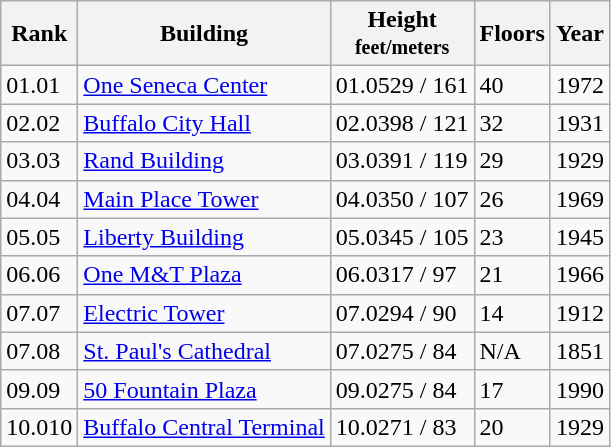<table class="wikitable sortable">
<tr>
<th>Rank</th>
<th>Building</th>
<th>Height<br><small>feet/meters</small></th>
<th>Floors</th>
<th>Year</th>
</tr>
<tr>
<td><span>01.0</span>1</td>
<td><a href='#'>One Seneca Center</a></td>
<td><span>01.0</span>529 / 161</td>
<td>40</td>
<td>1972</td>
</tr>
<tr>
<td><span>02.0</span>2</td>
<td><a href='#'>Buffalo City Hall</a></td>
<td><span>02.0</span>398 / 121</td>
<td>32</td>
<td>1931</td>
</tr>
<tr>
<td><span>03.0</span>3</td>
<td><a href='#'>Rand Building</a></td>
<td><span>03.0</span>391 / 119</td>
<td>29</td>
<td>1929</td>
</tr>
<tr>
<td><span>04.0</span>4</td>
<td><a href='#'>Main Place Tower</a></td>
<td><span>04.0</span>350 / 107</td>
<td>26</td>
<td>1969</td>
</tr>
<tr>
<td><span>05.0</span>5</td>
<td><a href='#'>Liberty Building</a></td>
<td><span>05.0</span>345 / 105</td>
<td>23</td>
<td>1945</td>
</tr>
<tr>
<td><span>06.0</span>6</td>
<td><a href='#'>One M&T Plaza</a></td>
<td><span>06.0</span>317 / 97</td>
<td>21</td>
<td>1966</td>
</tr>
<tr>
<td><span>07.0</span>7</td>
<td><a href='#'>Electric Tower</a></td>
<td><span>07.0</span>294 / 90</td>
<td>14</td>
<td>1912</td>
</tr>
<tr>
<td><span>07.0</span>8</td>
<td><a href='#'>St. Paul's Cathedral</a></td>
<td><span>07.0</span>275 / 84</td>
<td>N/A</td>
<td>1851</td>
</tr>
<tr>
<td><span>09.0</span>9</td>
<td><a href='#'>50 Fountain Plaza</a></td>
<td><span>09.0</span>275 / 84</td>
<td>17</td>
<td>1990</td>
</tr>
<tr>
<td><span>10.0</span>10</td>
<td><a href='#'>Buffalo Central Terminal</a></td>
<td><span>10.0</span>271 / 83</td>
<td>20</td>
<td>1929</td>
</tr>
</table>
